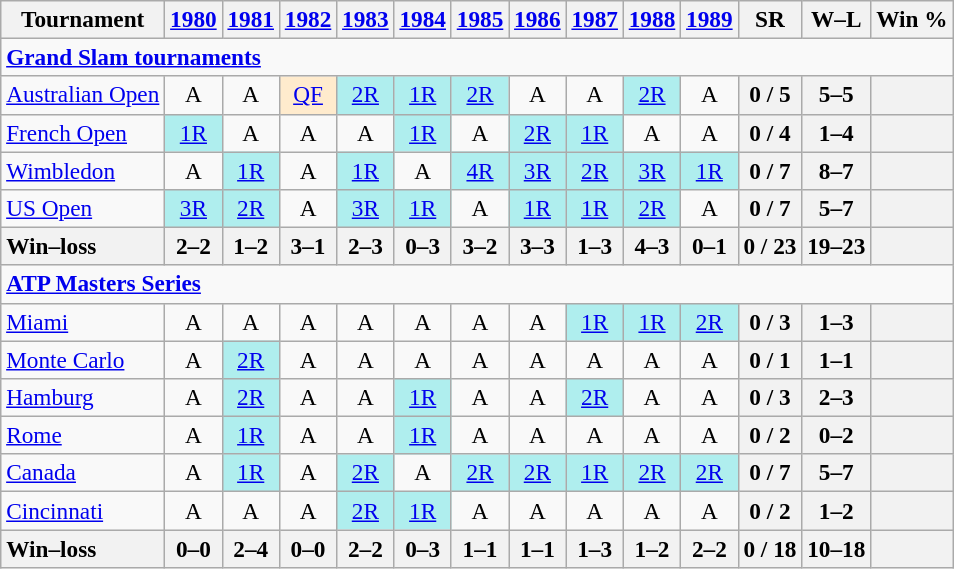<table class=wikitable style=text-align:center;font-size:97%>
<tr>
<th>Tournament</th>
<th><a href='#'>1980</a></th>
<th><a href='#'>1981</a></th>
<th><a href='#'>1982</a></th>
<th><a href='#'>1983</a></th>
<th><a href='#'>1984</a></th>
<th><a href='#'>1985</a></th>
<th><a href='#'>1986</a></th>
<th><a href='#'>1987</a></th>
<th><a href='#'>1988</a></th>
<th><a href='#'>1989</a></th>
<th>SR</th>
<th>W–L</th>
<th>Win %</th>
</tr>
<tr>
<td colspan=23 align=left><strong><a href='#'>Grand Slam tournaments</a></strong></td>
</tr>
<tr>
<td align=left><a href='#'>Australian Open</a></td>
<td>A</td>
<td>A</td>
<td bgcolor=ffebcd><a href='#'>QF</a></td>
<td bgcolor=afeeee><a href='#'>2R</a></td>
<td bgcolor=afeeee><a href='#'>1R</a></td>
<td bgcolor=afeeee><a href='#'>2R</a></td>
<td>A</td>
<td>A</td>
<td bgcolor=afeeee><a href='#'>2R</a></td>
<td>A</td>
<th>0 / 5</th>
<th>5–5</th>
<th></th>
</tr>
<tr>
<td align=left><a href='#'>French Open</a></td>
<td bgcolor=afeeee><a href='#'>1R</a></td>
<td>A</td>
<td>A</td>
<td>A</td>
<td bgcolor=afeeee><a href='#'>1R</a></td>
<td>A</td>
<td bgcolor=afeeee><a href='#'>2R</a></td>
<td bgcolor=afeeee><a href='#'>1R</a></td>
<td>A</td>
<td>A</td>
<th>0 / 4</th>
<th>1–4</th>
<th></th>
</tr>
<tr>
<td align=left><a href='#'>Wimbledon</a></td>
<td>A</td>
<td bgcolor=afeeee><a href='#'>1R</a></td>
<td>A</td>
<td bgcolor=afeeee><a href='#'>1R</a></td>
<td>A</td>
<td bgcolor=afeeee><a href='#'>4R</a></td>
<td bgcolor=afeeee><a href='#'>3R</a></td>
<td bgcolor=afeeee><a href='#'>2R</a></td>
<td bgcolor=afeeee><a href='#'>3R</a></td>
<td bgcolor=afeeee><a href='#'>1R</a></td>
<th>0 / 7</th>
<th>8–7</th>
<th></th>
</tr>
<tr>
<td align=left><a href='#'>US Open</a></td>
<td bgcolor=afeeee><a href='#'>3R</a></td>
<td bgcolor=afeeee><a href='#'>2R</a></td>
<td>A</td>
<td bgcolor=afeeee><a href='#'>3R</a></td>
<td bgcolor=afeeee><a href='#'>1R</a></td>
<td>A</td>
<td bgcolor=afeeee><a href='#'>1R</a></td>
<td bgcolor=afeeee><a href='#'>1R</a></td>
<td bgcolor=afeeee><a href='#'>2R</a></td>
<td>A</td>
<th>0 / 7</th>
<th>5–7</th>
<th></th>
</tr>
<tr>
<th style=text-align:left>Win–loss</th>
<th>2–2</th>
<th>1–2</th>
<th>3–1</th>
<th>2–3</th>
<th>0–3</th>
<th>3–2</th>
<th>3–3</th>
<th>1–3</th>
<th>4–3</th>
<th>0–1</th>
<th>0 / 23</th>
<th>19–23</th>
<th></th>
</tr>
<tr>
<td colspan=23 align=left><strong><a href='#'>ATP Masters Series</a></strong></td>
</tr>
<tr>
<td align=left><a href='#'>Miami</a></td>
<td>A</td>
<td>A</td>
<td>A</td>
<td>A</td>
<td>A</td>
<td>A</td>
<td>A</td>
<td bgcolor=afeeee><a href='#'>1R</a></td>
<td bgcolor=afeeee><a href='#'>1R</a></td>
<td bgcolor=afeeee><a href='#'>2R</a></td>
<th>0 / 3</th>
<th>1–3</th>
<th></th>
</tr>
<tr>
<td align=left><a href='#'>Monte Carlo</a></td>
<td>A</td>
<td bgcolor=afeeee><a href='#'>2R</a></td>
<td>A</td>
<td>A</td>
<td>A</td>
<td>A</td>
<td>A</td>
<td>A</td>
<td>A</td>
<td>A</td>
<th>0 / 1</th>
<th>1–1</th>
<th></th>
</tr>
<tr>
<td align=left><a href='#'>Hamburg</a></td>
<td>A</td>
<td bgcolor=afeeee><a href='#'>2R</a></td>
<td>A</td>
<td>A</td>
<td bgcolor=afeeee><a href='#'>1R</a></td>
<td>A</td>
<td>A</td>
<td bgcolor=afeeee><a href='#'>2R</a></td>
<td>A</td>
<td>A</td>
<th>0 / 3</th>
<th>2–3</th>
<th></th>
</tr>
<tr>
<td align=left><a href='#'>Rome</a></td>
<td>A</td>
<td bgcolor=afeeee><a href='#'>1R</a></td>
<td>A</td>
<td>A</td>
<td bgcolor=afeeee><a href='#'>1R</a></td>
<td>A</td>
<td>A</td>
<td>A</td>
<td>A</td>
<td>A</td>
<th>0 / 2</th>
<th>0–2</th>
<th></th>
</tr>
<tr>
<td align=left><a href='#'>Canada</a></td>
<td>A</td>
<td bgcolor=afeeee><a href='#'>1R</a></td>
<td>A</td>
<td bgcolor=afeeee><a href='#'>2R</a></td>
<td>A</td>
<td bgcolor=afeeee><a href='#'>2R</a></td>
<td bgcolor=afeeee><a href='#'>2R</a></td>
<td bgcolor=afeeee><a href='#'>1R</a></td>
<td bgcolor=afeeee><a href='#'>2R</a></td>
<td bgcolor=afeeee><a href='#'>2R</a></td>
<th>0 / 7</th>
<th>5–7</th>
<th></th>
</tr>
<tr>
<td align=left><a href='#'>Cincinnati</a></td>
<td>A</td>
<td>A</td>
<td>A</td>
<td bgcolor=afeeee><a href='#'>2R</a></td>
<td bgcolor=afeeee><a href='#'>1R</a></td>
<td>A</td>
<td>A</td>
<td>A</td>
<td>A</td>
<td>A</td>
<th>0 / 2</th>
<th>1–2</th>
<th></th>
</tr>
<tr>
<th style=text-align:left>Win–loss</th>
<th>0–0</th>
<th>2–4</th>
<th>0–0</th>
<th>2–2</th>
<th>0–3</th>
<th>1–1</th>
<th>1–1</th>
<th>1–3</th>
<th>1–2</th>
<th>2–2</th>
<th>0 / 18</th>
<th>10–18</th>
<th></th>
</tr>
</table>
